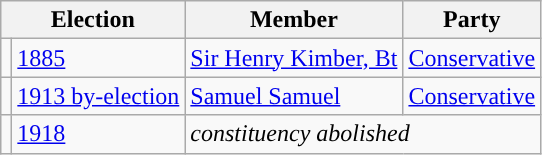<table class="wikitable">
<tr>
<th colspan="2">Election</th>
<th>Member </th>
<th>Party</th>
</tr>
<tr>
<td style="color:inherit;background-color: "></td>
<td><a href='#'>1885</a></td>
<td><a href='#'>Sir Henry Kimber, Bt</a></td>
<td><a href='#'>Conservative</a></td>
</tr>
<tr>
<td style="color:inherit;background-color: "></td>
<td><a href='#'>1913 by-election</a></td>
<td><a href='#'>Samuel Samuel</a></td>
<td><a href='#'>Conservative</a></td>
</tr>
<tr>
<td></td>
<td><a href='#'>1918</a></td>
<td colspan="2"><em>constituency abolished</em></td>
</tr>
</table>
